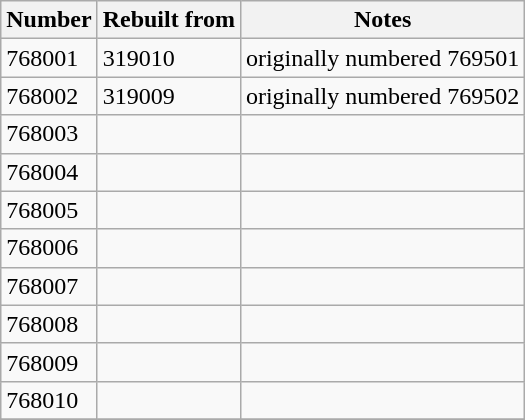<table class="wikitable sortable">
<tr>
<th>Number</th>
<th>Rebuilt from</th>
<th>Notes</th>
</tr>
<tr>
<td>768001</td>
<td>319010</td>
<td>originally numbered 769501</td>
</tr>
<tr>
<td>768002</td>
<td>319009</td>
<td>originally numbered 769502</td>
</tr>
<tr>
<td>768003</td>
<td></td>
<td></td>
</tr>
<tr>
<td>768004</td>
<td></td>
<td></td>
</tr>
<tr>
<td>768005</td>
<td></td>
<td></td>
</tr>
<tr>
<td>768006</td>
<td></td>
<td></td>
</tr>
<tr>
<td>768007</td>
<td></td>
<td></td>
</tr>
<tr>
<td>768008</td>
<td></td>
<td></td>
</tr>
<tr>
<td>768009</td>
<td></td>
<td></td>
</tr>
<tr>
<td>768010</td>
<td></td>
<td></td>
</tr>
<tr>
</tr>
</table>
